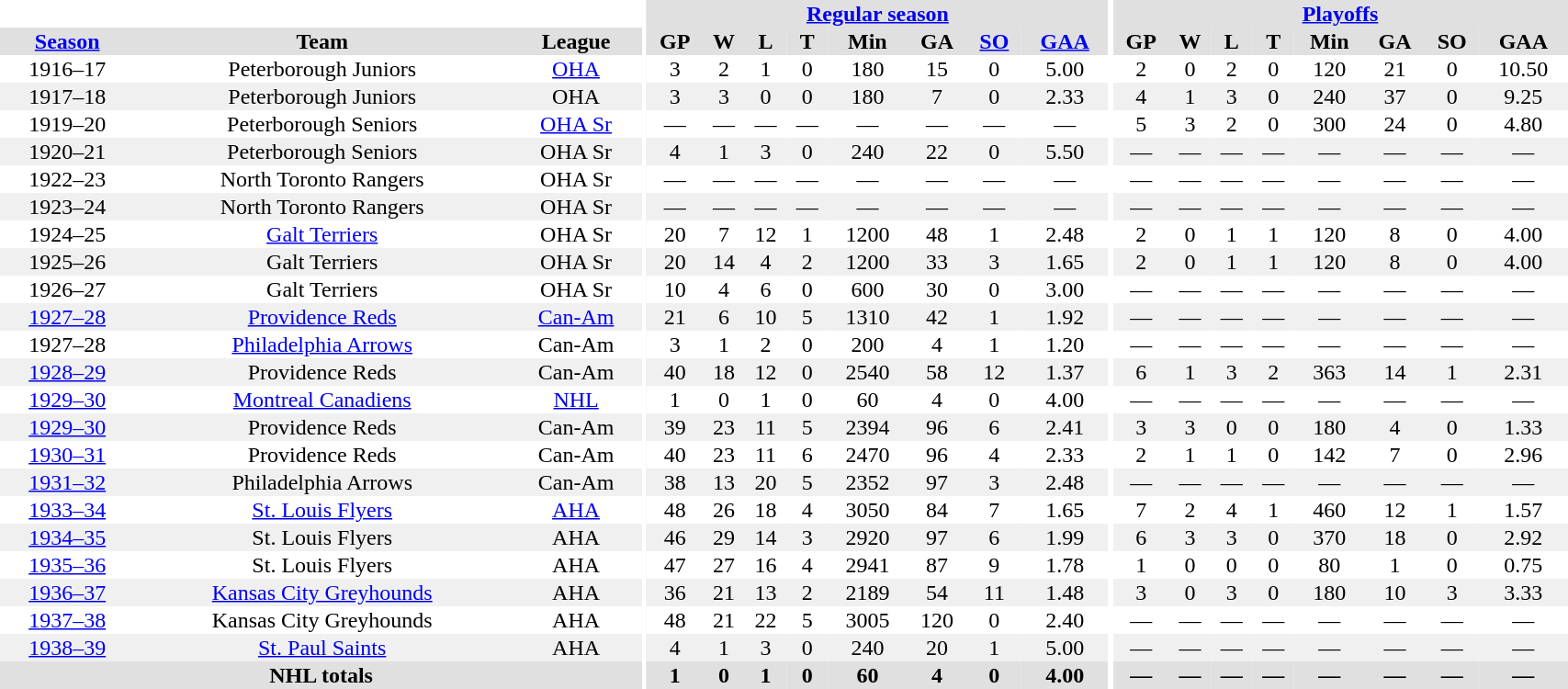<table border="0" cellpadding="1" cellspacing="0" style="width:90%; text-align:center;">
<tr bgcolor="#e0e0e0">
<th colspan="3" bgcolor="#ffffff"></th>
<th rowspan="99" bgcolor="#ffffff"></th>
<th colspan="8" bgcolor="#e0e0e0"><a href='#'>Regular season</a></th>
<th rowspan="99" bgcolor="#ffffff"></th>
<th colspan="8" bgcolor="#e0e0e0"><a href='#'>Playoffs</a></th>
</tr>
<tr bgcolor="#e0e0e0">
<th><a href='#'>Season</a></th>
<th>Team</th>
<th>League</th>
<th>GP</th>
<th>W</th>
<th>L</th>
<th>T</th>
<th>Min</th>
<th>GA</th>
<th><a href='#'>SO</a></th>
<th><a href='#'>GAA</a></th>
<th>GP</th>
<th>W</th>
<th>L</th>
<th>T</th>
<th>Min</th>
<th>GA</th>
<th>SO</th>
<th>GAA</th>
</tr>
<tr>
<td>1916–17</td>
<td>Peterborough Juniors</td>
<td><a href='#'>OHA</a></td>
<td>3</td>
<td>2</td>
<td>1</td>
<td>0</td>
<td>180</td>
<td>15</td>
<td>0</td>
<td>5.00</td>
<td>2</td>
<td>0</td>
<td>2</td>
<td>0</td>
<td>120</td>
<td>21</td>
<td>0</td>
<td>10.50</td>
</tr>
<tr bgcolor="#f0f0f0">
<td>1917–18</td>
<td>Peterborough Juniors</td>
<td>OHA</td>
<td>3</td>
<td>3</td>
<td>0</td>
<td>0</td>
<td>180</td>
<td>7</td>
<td>0</td>
<td>2.33</td>
<td>4</td>
<td>1</td>
<td>3</td>
<td>0</td>
<td>240</td>
<td>37</td>
<td>0</td>
<td>9.25</td>
</tr>
<tr>
<td>1919–20</td>
<td>Peterborough Seniors</td>
<td><a href='#'>OHA Sr</a></td>
<td>—</td>
<td>—</td>
<td>—</td>
<td>—</td>
<td>—</td>
<td>—</td>
<td>—</td>
<td>—</td>
<td>5</td>
<td>3</td>
<td>2</td>
<td>0</td>
<td>300</td>
<td>24</td>
<td>0</td>
<td>4.80</td>
</tr>
<tr bgcolor="#f0f0f0">
<td>1920–21</td>
<td>Peterborough Seniors</td>
<td>OHA Sr</td>
<td>4</td>
<td>1</td>
<td>3</td>
<td>0</td>
<td>240</td>
<td>22</td>
<td>0</td>
<td>5.50</td>
<td>—</td>
<td>—</td>
<td>—</td>
<td>—</td>
<td>—</td>
<td>—</td>
<td>—</td>
<td>—</td>
</tr>
<tr>
<td>1922–23</td>
<td>North Toronto Rangers</td>
<td>OHA Sr</td>
<td>—</td>
<td>—</td>
<td>—</td>
<td>—</td>
<td>—</td>
<td>—</td>
<td>—</td>
<td>—</td>
<td>—</td>
<td>—</td>
<td>—</td>
<td>—</td>
<td>—</td>
<td>—</td>
<td>—</td>
<td>—</td>
</tr>
<tr bgcolor="#f0f0f0">
<td>1923–24</td>
<td>North Toronto Rangers</td>
<td>OHA Sr</td>
<td>—</td>
<td>—</td>
<td>—</td>
<td>—</td>
<td>—</td>
<td>—</td>
<td>—</td>
<td>—</td>
<td>—</td>
<td>—</td>
<td>—</td>
<td>—</td>
<td>—</td>
<td>—</td>
<td>—</td>
<td>—</td>
</tr>
<tr>
<td>1924–25</td>
<td><a href='#'>Galt Terriers</a></td>
<td>OHA Sr</td>
<td>20</td>
<td>7</td>
<td>12</td>
<td>1</td>
<td>1200</td>
<td>48</td>
<td>1</td>
<td>2.48</td>
<td>2</td>
<td>0</td>
<td>1</td>
<td>1</td>
<td>120</td>
<td>8</td>
<td>0</td>
<td>4.00</td>
</tr>
<tr bgcolor="#f0f0f0">
<td>1925–26</td>
<td>Galt Terriers</td>
<td>OHA Sr</td>
<td>20</td>
<td>14</td>
<td>4</td>
<td>2</td>
<td>1200</td>
<td>33</td>
<td>3</td>
<td>1.65</td>
<td>2</td>
<td>0</td>
<td>1</td>
<td>1</td>
<td>120</td>
<td>8</td>
<td>0</td>
<td>4.00</td>
</tr>
<tr>
<td>1926–27</td>
<td>Galt Terriers</td>
<td>OHA Sr</td>
<td>10</td>
<td>4</td>
<td>6</td>
<td>0</td>
<td>600</td>
<td>30</td>
<td>0</td>
<td>3.00</td>
<td>—</td>
<td>—</td>
<td>—</td>
<td>—</td>
<td>—</td>
<td>—</td>
<td>—</td>
<td>—</td>
</tr>
<tr bgcolor="#f0f0f0">
<td><a href='#'>1927–28</a></td>
<td><a href='#'>Providence Reds</a></td>
<td><a href='#'>Can-Am</a></td>
<td>21</td>
<td>6</td>
<td>10</td>
<td>5</td>
<td>1310</td>
<td>42</td>
<td>1</td>
<td>1.92</td>
<td>—</td>
<td>—</td>
<td>—</td>
<td>—</td>
<td>—</td>
<td>—</td>
<td>—</td>
<td>—</td>
</tr>
<tr>
<td>1927–28</td>
<td><a href='#'>Philadelphia Arrows</a></td>
<td>Can-Am</td>
<td>3</td>
<td>1</td>
<td>2</td>
<td>0</td>
<td>200</td>
<td>4</td>
<td>1</td>
<td>1.20</td>
<td>—</td>
<td>—</td>
<td>—</td>
<td>—</td>
<td>—</td>
<td>—</td>
<td>—</td>
<td>—</td>
</tr>
<tr bgcolor="#f0f0f0">
<td><a href='#'>1928–29</a></td>
<td>Providence Reds</td>
<td>Can-Am</td>
<td>40</td>
<td>18</td>
<td>12</td>
<td>0</td>
<td>2540</td>
<td>58</td>
<td>12</td>
<td>1.37</td>
<td>6</td>
<td>1</td>
<td>3</td>
<td>2</td>
<td>363</td>
<td>14</td>
<td>1</td>
<td>2.31</td>
</tr>
<tr>
<td><a href='#'>1929–30</a></td>
<td><a href='#'>Montreal Canadiens</a></td>
<td><a href='#'>NHL</a></td>
<td>1</td>
<td>0</td>
<td>1</td>
<td>0</td>
<td>60</td>
<td>4</td>
<td>0</td>
<td>4.00</td>
<td>—</td>
<td>—</td>
<td>—</td>
<td>—</td>
<td>—</td>
<td>—</td>
<td>—</td>
<td>—</td>
</tr>
<tr bgcolor="#f0f0f0">
<td><a href='#'>1929–30</a></td>
<td>Providence Reds</td>
<td>Can-Am</td>
<td>39</td>
<td>23</td>
<td>11</td>
<td>5</td>
<td>2394</td>
<td>96</td>
<td>6</td>
<td>2.41</td>
<td>3</td>
<td>3</td>
<td>0</td>
<td>0</td>
<td>180</td>
<td>4</td>
<td>0</td>
<td>1.33</td>
</tr>
<tr>
<td><a href='#'>1930–31</a></td>
<td>Providence Reds</td>
<td>Can-Am</td>
<td>40</td>
<td>23</td>
<td>11</td>
<td>6</td>
<td>2470</td>
<td>96</td>
<td>4</td>
<td>2.33</td>
<td>2</td>
<td>1</td>
<td>1</td>
<td>0</td>
<td>142</td>
<td>7</td>
<td>0</td>
<td>2.96</td>
</tr>
<tr bgcolor="#f0f0f0">
<td><a href='#'>1931–32</a></td>
<td>Philadelphia Arrows</td>
<td>Can-Am</td>
<td>38</td>
<td>13</td>
<td>20</td>
<td>5</td>
<td>2352</td>
<td>97</td>
<td>3</td>
<td>2.48</td>
<td>—</td>
<td>—</td>
<td>—</td>
<td>—</td>
<td>—</td>
<td>—</td>
<td>—</td>
<td>—</td>
</tr>
<tr>
<td><a href='#'>1933–34</a></td>
<td><a href='#'>St. Louis Flyers</a></td>
<td><a href='#'>AHA</a></td>
<td>48</td>
<td>26</td>
<td>18</td>
<td>4</td>
<td>3050</td>
<td>84</td>
<td>7</td>
<td>1.65</td>
<td>7</td>
<td>2</td>
<td>4</td>
<td>1</td>
<td>460</td>
<td>12</td>
<td>1</td>
<td>1.57</td>
</tr>
<tr bgcolor="#f0f0f0">
<td><a href='#'>1934–35</a></td>
<td>St. Louis Flyers</td>
<td>AHA</td>
<td>46</td>
<td>29</td>
<td>14</td>
<td>3</td>
<td>2920</td>
<td>97</td>
<td>6</td>
<td>1.99</td>
<td>6</td>
<td>3</td>
<td>3</td>
<td>0</td>
<td>370</td>
<td>18</td>
<td>0</td>
<td>2.92</td>
</tr>
<tr>
<td><a href='#'>1935–36</a></td>
<td>St. Louis Flyers</td>
<td>AHA</td>
<td>47</td>
<td>27</td>
<td>16</td>
<td>4</td>
<td>2941</td>
<td>87</td>
<td>9</td>
<td>1.78</td>
<td>1</td>
<td>0</td>
<td>0</td>
<td>0</td>
<td>80</td>
<td>1</td>
<td>0</td>
<td>0.75</td>
</tr>
<tr bgcolor="#f0f0f0">
<td><a href='#'>1936–37</a></td>
<td><a href='#'>Kansas City Greyhounds</a></td>
<td>AHA</td>
<td>36</td>
<td>21</td>
<td>13</td>
<td>2</td>
<td>2189</td>
<td>54</td>
<td>11</td>
<td>1.48</td>
<td>3</td>
<td>0</td>
<td>3</td>
<td>0</td>
<td>180</td>
<td>10</td>
<td>3</td>
<td>3.33</td>
</tr>
<tr>
<td><a href='#'>1937–38</a></td>
<td>Kansas City Greyhounds</td>
<td>AHA</td>
<td>48</td>
<td>21</td>
<td>22</td>
<td>5</td>
<td>3005</td>
<td>120</td>
<td>0</td>
<td>2.40</td>
<td>—</td>
<td>—</td>
<td>—</td>
<td>—</td>
<td>—</td>
<td>—</td>
<td>—</td>
<td>—</td>
</tr>
<tr bgcolor="#f0f0f0">
<td><a href='#'>1938–39</a></td>
<td><a href='#'>St. Paul Saints</a></td>
<td>AHA</td>
<td>4</td>
<td>1</td>
<td>3</td>
<td>0</td>
<td>240</td>
<td>20</td>
<td>1</td>
<td>5.00</td>
<td>—</td>
<td>—</td>
<td>—</td>
<td>—</td>
<td>—</td>
<td>—</td>
<td>—</td>
<td>—</td>
</tr>
<tr bgcolor="#e0e0e0">
<th colspan="3">NHL totals</th>
<th>1</th>
<th>0</th>
<th>1</th>
<th>0</th>
<th>60</th>
<th>4</th>
<th>0</th>
<th>4.00</th>
<th>—</th>
<th>—</th>
<th>—</th>
<th>—</th>
<th>—</th>
<th>—</th>
<th>—</th>
<th>—</th>
</tr>
</table>
